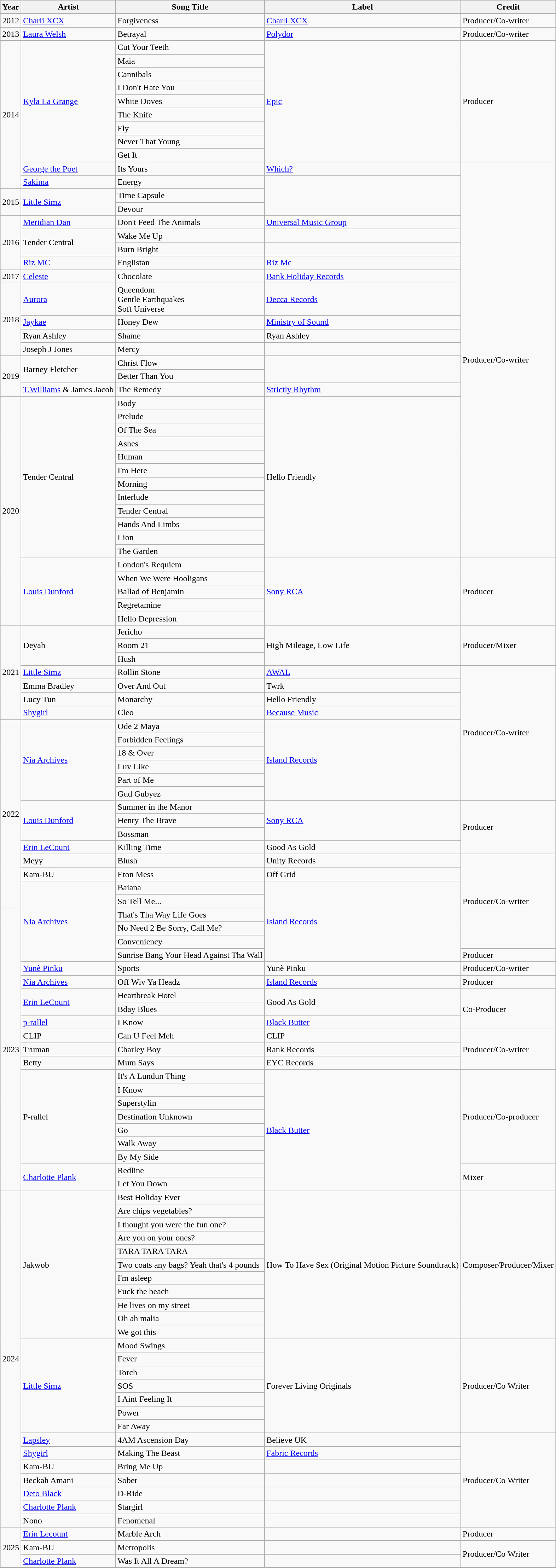<table class="wikitable">
<tr>
<th>Year</th>
<th>Artist</th>
<th>Song Title</th>
<th>Label</th>
<th>Credit</th>
</tr>
<tr>
<td>2012</td>
<td><a href='#'>Charli XCX</a></td>
<td>Forgiveness</td>
<td><a href='#'>Charli XCX</a></td>
<td>Producer/Co-writer</td>
</tr>
<tr>
<td>2013</td>
<td><a href='#'>Laura Welsh</a></td>
<td>Betrayal</td>
<td><a href='#'>Polydor</a></td>
<td>Producer/Co-writer</td>
</tr>
<tr>
<td rowspan="11">2014</td>
<td rowspan="9"><a href='#'>Kyla La Grange</a></td>
<td>Cut Your Teeth</td>
<td rowspan="9"><a href='#'>Epic</a></td>
<td rowspan="9">Producer</td>
</tr>
<tr>
<td>Maia</td>
</tr>
<tr>
<td>Cannibals</td>
</tr>
<tr>
<td>I Don't Hate You</td>
</tr>
<tr>
<td>White Doves</td>
</tr>
<tr>
<td>The Knife</td>
</tr>
<tr>
<td>Fly</td>
</tr>
<tr>
<td>Never That Young</td>
</tr>
<tr>
<td>Get It</td>
</tr>
<tr>
<td><a href='#'>George the Poet</a></td>
<td>Its Yours</td>
<td><a href='#'>Which?</a></td>
<td rowspan="28">Producer/Co-writer</td>
</tr>
<tr>
<td><a href='#'>Sakima</a></td>
<td>Energy</td>
<td rowspan="3"></td>
</tr>
<tr>
<td rowspan="2">2015</td>
<td rowspan="2"><a href='#'>Little Simz</a></td>
<td>Time Capsule</td>
</tr>
<tr>
<td>Devour</td>
</tr>
<tr>
<td rowspan="4">2016</td>
<td><a href='#'>Meridian Dan</a></td>
<td>Don't Feed The Animals</td>
<td><a href='#'>Universal Music Group</a></td>
</tr>
<tr>
<td rowspan="2">Tender Central</td>
<td>Wake Me Up</td>
<td></td>
</tr>
<tr>
<td>Burn Bright</td>
<td></td>
</tr>
<tr>
<td><a href='#'>Riz MC</a></td>
<td>Englistan</td>
<td><a href='#'>Riz Mc</a></td>
</tr>
<tr>
<td>2017</td>
<td><a href='#'>Celeste</a></td>
<td>Chocolate</td>
<td><a href='#'>Bank Holiday Records</a></td>
</tr>
<tr>
<td rowspan="4">2018</td>
<td><a href='#'>Aurora</a></td>
<td>Queendom<br>Gentle Earthquakes<br>Soft Universe</td>
<td><a href='#'>Decca Records</a></td>
</tr>
<tr>
<td><a href='#'>Jaykae</a></td>
<td>Honey Dew</td>
<td><a href='#'>Ministry of Sound</a></td>
</tr>
<tr>
<td>Ryan Ashley</td>
<td>Shame</td>
<td>Ryan Ashley</td>
</tr>
<tr>
<td>Joseph J Jones</td>
<td>Mercy</td>
<td></td>
</tr>
<tr>
<td rowspan="3">2019</td>
<td rowspan="2">Barney Fletcher</td>
<td>Christ Flow</td>
<td rowspan="2"></td>
</tr>
<tr>
<td>Better Than You</td>
</tr>
<tr>
<td><a href='#'>T.Williams</a> & James Jacob</td>
<td>The Remedy</td>
<td><a href='#'>Strictly Rhythm</a></td>
</tr>
<tr>
<td rowspan="17">2020</td>
<td rowspan="12">Tender Central</td>
<td>Body</td>
<td rowspan="12">Hello Friendly</td>
</tr>
<tr>
<td>Prelude</td>
</tr>
<tr>
<td>Of The Sea</td>
</tr>
<tr>
<td>Ashes</td>
</tr>
<tr>
<td>Human</td>
</tr>
<tr>
<td>I'm Here</td>
</tr>
<tr>
<td>Morning</td>
</tr>
<tr>
<td>Interlude</td>
</tr>
<tr>
<td>Tender Central</td>
</tr>
<tr>
<td>Hands And Limbs</td>
</tr>
<tr>
<td>Lion</td>
</tr>
<tr>
<td>The Garden</td>
</tr>
<tr>
<td rowspan="5"><a href='#'>Louis Dunford</a></td>
<td>London's Requiem</td>
<td rowspan="5"><a href='#'>Sony RCA</a></td>
<td rowspan="5">Producer</td>
</tr>
<tr>
<td>When We Were Hooligans</td>
</tr>
<tr>
<td>Ballad of Benjamin</td>
</tr>
<tr>
<td>Regretamine</td>
</tr>
<tr>
<td>Hello Depression</td>
</tr>
<tr>
<td rowspan="7">2021</td>
<td rowspan="3">Deyah</td>
<td>Jericho</td>
<td rowspan="3">High Mileage, Low Life</td>
<td rowspan="3">Producer/Mixer</td>
</tr>
<tr>
<td>Room 21</td>
</tr>
<tr>
<td>Hush</td>
</tr>
<tr>
<td><a href='#'>Little Simz</a></td>
<td>Rollin Stone</td>
<td><a href='#'>AWAL</a></td>
<td rowspan="10">Producer/Co-writer</td>
</tr>
<tr>
<td>Emma Bradley</td>
<td>Over And Out</td>
<td>Twrk</td>
</tr>
<tr>
<td>Lucy Tun</td>
<td>Monarchy</td>
<td>Hello Friendly</td>
</tr>
<tr>
<td><a href='#'>Shygirl</a></td>
<td>Cleo</td>
<td><a href='#'>Because Music</a></td>
</tr>
<tr>
<td rowspan="14">2022</td>
<td rowspan="6"><a href='#'>Nia Archives</a></td>
<td>Ode 2 Maya</td>
<td rowspan="6"><a href='#'>Island Records</a></td>
</tr>
<tr>
<td>Forbidden Feelings</td>
</tr>
<tr>
<td>18 & Over</td>
</tr>
<tr>
<td>Luv Like</td>
</tr>
<tr>
<td>Part of Me</td>
</tr>
<tr>
<td>Gud Gubyez</td>
</tr>
<tr>
<td rowspan="3"><a href='#'>Louis Dunford</a></td>
<td>Summer in the Manor</td>
<td rowspan="3"><a href='#'>Sony RCA</a></td>
<td rowspan="4">Producer</td>
</tr>
<tr>
<td>Henry The Brave</td>
</tr>
<tr>
<td>Bossman</td>
</tr>
<tr>
<td><a href='#'>Erin LeCount</a></td>
<td>Killing Time</td>
<td>Good As Gold</td>
</tr>
<tr>
<td>Meyy</td>
<td>Blush</td>
<td>Unity Records</td>
<td rowspan="7">Producer/Co-writer</td>
</tr>
<tr>
<td>Kam-BU</td>
<td>Eton Mess</td>
<td>Off Grid</td>
</tr>
<tr>
<td rowspan="6"><a href='#'>Nia Archives</a></td>
<td>Baiana</td>
<td rowspan="6"><a href='#'>Island Records</a></td>
</tr>
<tr>
<td>So Tell Me...</td>
</tr>
<tr>
<td rowspan="21">2023</td>
<td>That's Tha Way Life Goes</td>
</tr>
<tr>
<td>No Need 2 Be Sorry, Call Me?</td>
</tr>
<tr>
<td>Conveniency</td>
</tr>
<tr>
<td>Sunrise Bang Your Head Against Tha Wall</td>
<td>Producer</td>
</tr>
<tr>
<td><a href='#'>Yunè Pinku</a></td>
<td>Sports</td>
<td>Yunè Pinku</td>
<td>Producer/Co-writer</td>
</tr>
<tr>
<td><a href='#'>Nia Archives</a></td>
<td>Off Wiv Ya Headz</td>
<td><a href='#'>Island Records</a></td>
<td>Producer</td>
</tr>
<tr>
<td rowspan="2"><a href='#'>Erin LeCount</a></td>
<td>Heartbreak Hotel</td>
<td rowspan="2">Good As Gold</td>
<td rowspan="3">Co-Producer</td>
</tr>
<tr>
<td>Bday Blues</td>
</tr>
<tr>
<td><a href='#'>p-rallel</a></td>
<td>I Know</td>
<td><a href='#'>Black Butter</a></td>
</tr>
<tr>
<td>CLIP</td>
<td>Can U Feel Meh</td>
<td>CLIP</td>
<td rowspan="3">Producer/Co-writer</td>
</tr>
<tr>
<td>Truman</td>
<td>Charley Boy</td>
<td>Rank Records</td>
</tr>
<tr>
<td>Betty</td>
<td>Mum Says</td>
<td>EYC Records</td>
</tr>
<tr>
<td rowspan="7">P-rallel</td>
<td>It's A Lundun Thing</td>
<td rowspan="9"><a href='#'>Black Butter</a></td>
<td rowspan="7">Producer/Co-producer</td>
</tr>
<tr>
<td>I Know</td>
</tr>
<tr>
<td>Superstylin</td>
</tr>
<tr>
<td>Destination Unknown</td>
</tr>
<tr>
<td>Go</td>
</tr>
<tr>
<td>Walk Away</td>
</tr>
<tr>
<td>By My Side</td>
</tr>
<tr>
<td rowspan="2"><a href='#'>Charlotte Plank</a></td>
<td>Redline</td>
<td rowspan="2">Mixer</td>
</tr>
<tr>
<td>Let You Down</td>
</tr>
<tr>
<td rowspan="25">2024</td>
<td rowspan="11">Jakwob</td>
<td>Best Holiday Ever</td>
<td rowspan="11">How To Have Sex (Original Motion Picture Soundtrack)</td>
<td rowspan="11">Composer/Producer/Mixer</td>
</tr>
<tr>
<td>Are chips vegetables?</td>
</tr>
<tr>
<td>I thought you were the fun one?</td>
</tr>
<tr>
<td>Are you on your ones?</td>
</tr>
<tr>
<td>TARA TARA TARA</td>
</tr>
<tr>
<td>Two coats any bags? Yeah that's 4 pounds</td>
</tr>
<tr>
<td>I'm asleep</td>
</tr>
<tr>
<td>Fuck the beach</td>
</tr>
<tr>
<td>He lives on my street</td>
</tr>
<tr>
<td>Oh ah malia</td>
</tr>
<tr>
<td>We got this</td>
</tr>
<tr>
<td rowspan="7"><a href='#'>Little Simz</a></td>
<td>Mood Swings</td>
<td rowspan="7">Forever Living Originals</td>
<td rowspan="7">Producer/Co Writer</td>
</tr>
<tr>
<td>Fever</td>
</tr>
<tr>
<td>Torch</td>
</tr>
<tr>
<td>SOS</td>
</tr>
<tr>
<td>I Aint Feeling It</td>
</tr>
<tr>
<td>Power</td>
</tr>
<tr>
<td>Far Away</td>
</tr>
<tr>
<td><a href='#'>Lapsley</a></td>
<td>4AM Ascension Day</td>
<td>Believe UK</td>
<td rowspan="7">Producer/Co Writer</td>
</tr>
<tr>
<td><a href='#'>Shygirl</a></td>
<td>Making The Beast</td>
<td><a href='#'>Fabric Records</a></td>
</tr>
<tr>
<td>Kam-BU</td>
<td>Bring Me Up</td>
<td></td>
</tr>
<tr>
<td>Beckah Amani</td>
<td>Sober</td>
<td></td>
</tr>
<tr>
<td><a href='#'>Deto Black</a></td>
<td>D-Ride</td>
<td></td>
</tr>
<tr>
<td><a href='#'>Charlotte Plank</a></td>
<td>Stargirl</td>
<td></td>
</tr>
<tr>
<td>Nono</td>
<td>Fenomenal</td>
<td></td>
</tr>
<tr>
<td rowspan="3">2025</td>
<td><a href='#'>Erin Lecount</a></td>
<td>Marble Arch</td>
<td></td>
<td>Producer</td>
</tr>
<tr>
<td>Kam-BU</td>
<td>Metropolis</td>
<td></td>
<td rowspan="2">Producer/Co Writer</td>
</tr>
<tr>
<td><a href='#'>Charlotte Plank</a></td>
<td>Was It All A Dream?</td>
<td></td>
</tr>
</table>
